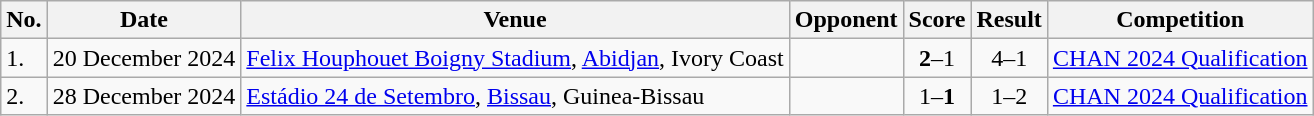<table class="wikitable">
<tr>
<th>No.</th>
<th>Date</th>
<th>Venue</th>
<th>Opponent</th>
<th>Score</th>
<th>Result</th>
<th>Competition</th>
</tr>
<tr>
<td>1.</td>
<td>20 December 2024</td>
<td><a href='#'>Felix Houphouet Boigny Stadium</a>, <a href='#'>Abidjan</a>, Ivory Coast</td>
<td></td>
<td align=center><strong>2</strong>–1</td>
<td align=center>4–1</td>
<td><a href='#'>CHAN 2024 Qualification</a></td>
</tr>
<tr>
<td>2.</td>
<td>28 December 2024</td>
<td><a href='#'>Estádio 24 de Setembro</a>, <a href='#'>Bissau</a>, Guinea-Bissau</td>
<td></td>
<td align=center>1–<strong>1</strong></td>
<td align=center>1–2</td>
<td><a href='#'>CHAN 2024 Qualification</a></td>
</tr>
</table>
